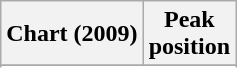<table class="wikitable sortable plainrowheaders">
<tr>
<th scope="col">Chart (2009)</th>
<th scope="col">Peak<br>position</th>
</tr>
<tr>
</tr>
<tr>
</tr>
<tr>
</tr>
<tr>
</tr>
<tr>
</tr>
<tr>
</tr>
<tr>
</tr>
</table>
